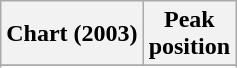<table class="wikitable sortable">
<tr>
<th align="left">Chart (2003)</th>
<th align="center">Peak<br>position</th>
</tr>
<tr>
</tr>
<tr>
</tr>
</table>
